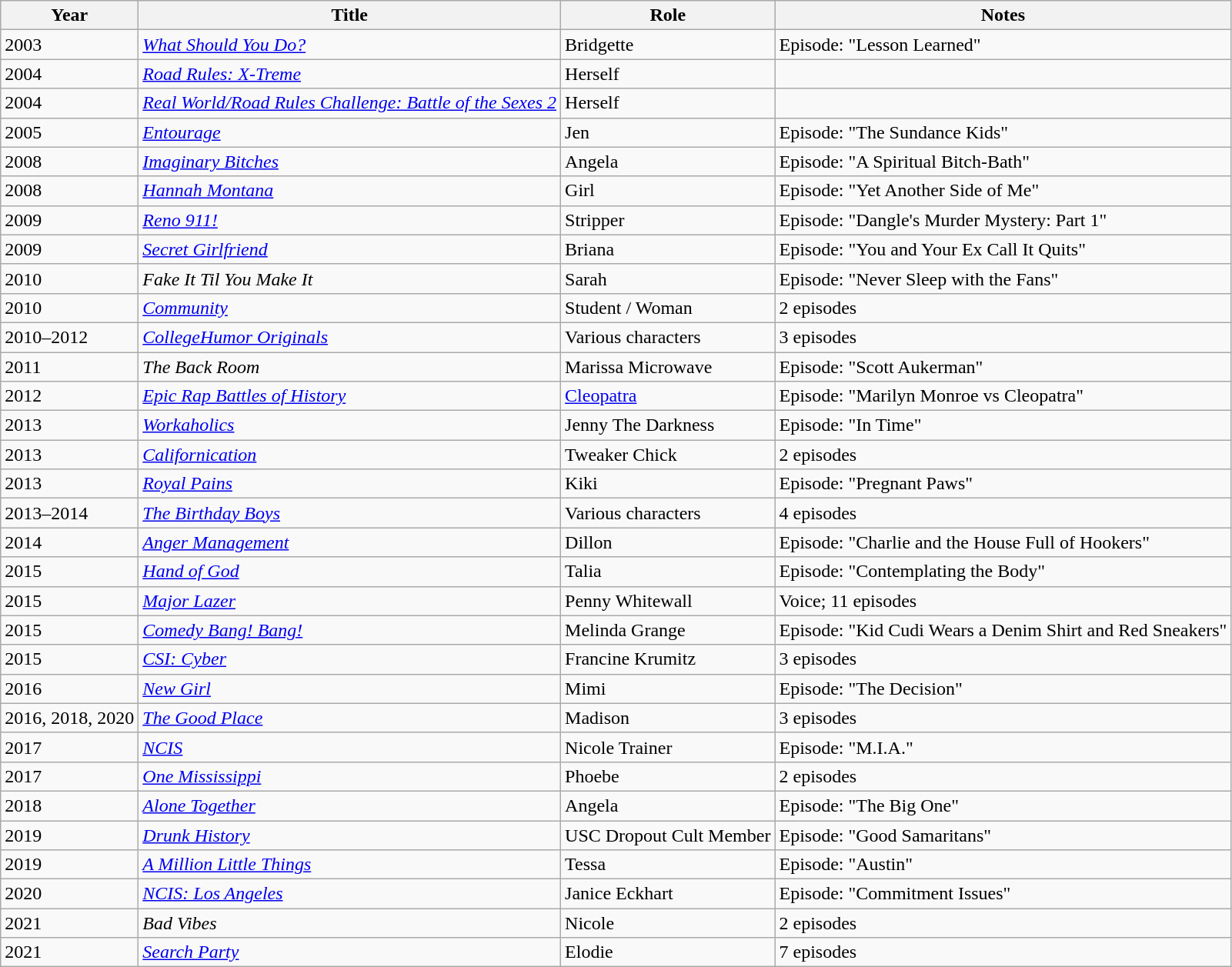<table class="wikitable sortable">
<tr>
<th>Year</th>
<th>Title</th>
<th>Role</th>
<th>Notes</th>
</tr>
<tr>
<td>2003</td>
<td><em><a href='#'>What Should You Do?</a></em></td>
<td>Bridgette</td>
<td>Episode: "Lesson Learned"</td>
</tr>
<tr>
<td>2004</td>
<td><em><a href='#'>Road Rules: X-Treme</a></em></td>
<td>Herself</td>
<td></td>
</tr>
<tr>
<td>2004</td>
<td><em><a href='#'>Real World/Road Rules Challenge: Battle of the Sexes 2</a></em></td>
<td>Herself</td>
<td></td>
</tr>
<tr>
<td>2005</td>
<td><em><a href='#'>Entourage</a></em></td>
<td>Jen</td>
<td>Episode: "The Sundance Kids"</td>
</tr>
<tr>
<td>2008</td>
<td><em><a href='#'>Imaginary Bitches</a></em></td>
<td>Angela</td>
<td>Episode: "A Spiritual Bitch-Bath"</td>
</tr>
<tr>
<td>2008</td>
<td><em><a href='#'>Hannah Montana</a></em></td>
<td>Girl</td>
<td>Episode: "Yet Another Side of Me"</td>
</tr>
<tr>
<td>2009</td>
<td><em><a href='#'>Reno 911!</a></em></td>
<td>Stripper</td>
<td>Episode: "Dangle's Murder Mystery: Part 1"</td>
</tr>
<tr>
<td>2009</td>
<td><em><a href='#'>Secret Girlfriend</a></em></td>
<td>Briana</td>
<td>Episode: "You and Your Ex Call It Quits"</td>
</tr>
<tr>
<td>2010</td>
<td><em>Fake It Til You Make It</em></td>
<td>Sarah</td>
<td>Episode: "Never Sleep with the Fans"</td>
</tr>
<tr>
<td>2010</td>
<td><em><a href='#'>Community</a></em></td>
<td>Student / Woman</td>
<td>2 episodes</td>
</tr>
<tr>
<td>2010–2012</td>
<td><em><a href='#'>CollegeHumor Originals</a></em></td>
<td>Various characters</td>
<td>3 episodes</td>
</tr>
<tr>
<td>2011</td>
<td><em>The Back Room</em></td>
<td>Marissa Microwave</td>
<td>Episode: "Scott Aukerman"</td>
</tr>
<tr>
<td>2012</td>
<td><em><a href='#'>Epic Rap Battles of History</a></em></td>
<td><a href='#'>Cleopatra</a></td>
<td>Episode: "Marilyn Monroe vs Cleopatra"</td>
</tr>
<tr>
<td>2013</td>
<td><em><a href='#'>Workaholics</a></em></td>
<td>Jenny The Darkness</td>
<td>Episode: "In Time"</td>
</tr>
<tr>
<td>2013</td>
<td><em><a href='#'>Californication</a></em></td>
<td>Tweaker Chick</td>
<td>2 episodes</td>
</tr>
<tr>
<td>2013</td>
<td><em><a href='#'>Royal Pains</a></em></td>
<td>Kiki</td>
<td>Episode: "Pregnant Paws"</td>
</tr>
<tr>
<td>2013–2014</td>
<td><em><a href='#'>The Birthday Boys</a></em></td>
<td>Various characters</td>
<td>4 episodes</td>
</tr>
<tr>
<td>2014</td>
<td><em><a href='#'>Anger Management</a></em></td>
<td>Dillon</td>
<td>Episode: "Charlie and the House Full of Hookers"</td>
</tr>
<tr>
<td>2015</td>
<td><em><a href='#'>Hand of God</a></em></td>
<td>Talia</td>
<td>Episode: "Contemplating the Body"</td>
</tr>
<tr>
<td>2015</td>
<td><em><a href='#'>Major Lazer</a></em></td>
<td>Penny Whitewall</td>
<td>Voice; 11 episodes</td>
</tr>
<tr>
<td>2015</td>
<td><em><a href='#'>Comedy Bang! Bang!</a></em></td>
<td>Melinda Grange</td>
<td>Episode: "Kid Cudi Wears a Denim Shirt and Red Sneakers"</td>
</tr>
<tr>
<td>2015</td>
<td><em><a href='#'>CSI: Cyber</a></em></td>
<td>Francine Krumitz</td>
<td>3 episodes</td>
</tr>
<tr>
<td>2016</td>
<td><em><a href='#'>New Girl</a></em></td>
<td>Mimi</td>
<td>Episode: "The Decision"</td>
</tr>
<tr>
<td>2016, 2018, 2020</td>
<td><em><a href='#'>The Good Place</a></em></td>
<td>Madison</td>
<td>3 episodes</td>
</tr>
<tr>
<td>2017</td>
<td><a href='#'><em>NCIS</em></a></td>
<td>Nicole Trainer</td>
<td>Episode: "M.I.A."</td>
</tr>
<tr>
<td>2017</td>
<td><a href='#'><em>One Mississippi</em></a></td>
<td>Phoebe</td>
<td>2 episodes</td>
</tr>
<tr>
<td>2018</td>
<td><a href='#'><em>Alone Together</em></a></td>
<td>Angela</td>
<td>Episode: "The Big One"</td>
</tr>
<tr>
<td>2019</td>
<td><em><a href='#'>Drunk History</a></em></td>
<td>USC Dropout Cult Member</td>
<td>Episode: "Good Samaritans"</td>
</tr>
<tr>
<td>2019</td>
<td><em><a href='#'>A Million Little Things</a></em></td>
<td>Tessa</td>
<td>Episode: "Austin"</td>
</tr>
<tr>
<td>2020</td>
<td><a href='#'><em>NCIS: Los Angeles</em></a></td>
<td>Janice Eckhart</td>
<td>Episode: "Commitment Issues"</td>
</tr>
<tr>
<td>2021</td>
<td><em>Bad Vibes</em></td>
<td>Nicole</td>
<td>2 episodes</td>
</tr>
<tr>
<td>2021</td>
<td><a href='#'><em>Search Party</em></a></td>
<td>Elodie</td>
<td>7 episodes</td>
</tr>
</table>
